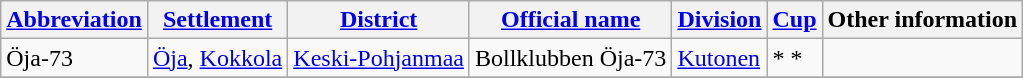<table class="wikitable" style="text-align:left">
<tr>
<th style= width="120px"><a href='#'>Abbreviation</a></th>
<th style= width="110px"><a href='#'>Settlement</a></th>
<th style= width="80px"><a href='#'>District</a></th>
<th style= width="200px"><a href='#'>Official name</a></th>
<th style= width="80px"><a href='#'>Division</a></th>
<th style= width="40px"><a href='#'>Cup</a></th>
<th style= width="220px">Other information</th>
</tr>
<tr>
<td>Öja-73</td>
<td><a href='#'>Öja</a>, <a href='#'>Kokkola</a></td>
<td><a href='#'>Keski-Pohjanmaa</a></td>
<td>Bollklubben Öja-73</td>
<td><a href='#'>Kutonen</a></td>
<td>* *</td>
<td></td>
</tr>
<tr>
</tr>
</table>
